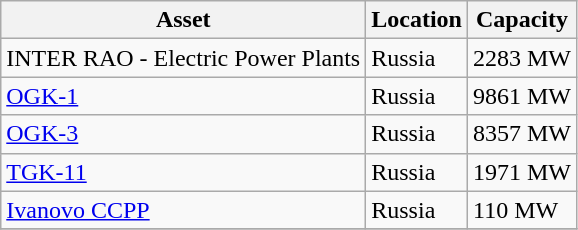<table class="wikitable sortable">
<tr>
<th>Asset</th>
<th>Location</th>
<th>Capacity</th>
</tr>
<tr>
<td>INTER RAO - Electric Power Plants</td>
<td>Russia</td>
<td>2283 MW</td>
</tr>
<tr>
<td><a href='#'>OGK-1</a></td>
<td>Russia</td>
<td>9861 MW</td>
</tr>
<tr>
<td><a href='#'>OGK-3</a></td>
<td>Russia</td>
<td>8357 MW</td>
</tr>
<tr>
<td><a href='#'>TGK-11</a></td>
<td>Russia</td>
<td>1971 MW</td>
</tr>
<tr>
<td><a href='#'>Ivanovo CCPP</a></td>
<td>Russia</td>
<td>110 MW</td>
</tr>
<tr>
</tr>
</table>
